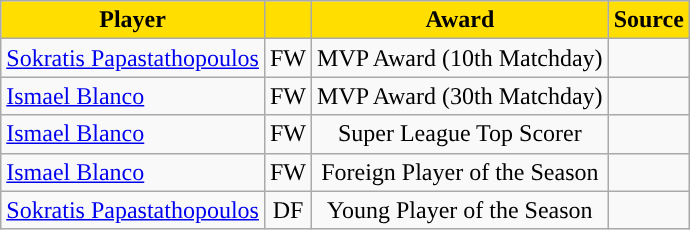<table class="wikitable">
<tr>
<th style="background:#FFDE00">Player</th>
<th style="background:#FFDE00"></th>
<th style="background:#FFDE00">Award</th>
<th style="background:#FFDE00">Source</th>
</tr>
<tr>
<td> <a href='#'>Sokratis Papastathopoulos</a></td>
<td align="center">FW</td>
<td align="center">MVP Award (10th Matchday)</td>
<td align="center"></td>
</tr>
<tr>
<td> <a href='#'>Ismael Blanco</a></td>
<td align="center">FW</td>
<td align="center">MVP Award (30th Matchday)</td>
<td align="center"></td>
</tr>
<tr>
<td> <a href='#'>Ismael Blanco</a></td>
<td align="center">FW</td>
<td align="center">Super League Top Scorer</td>
<td align="center"></td>
</tr>
<tr>
<td> <a href='#'>Ismael Blanco</a></td>
<td align="center">FW</td>
<td align="center">Foreign Player of the Season</td>
<td align="center"></td>
</tr>
<tr>
<td> <a href='#'>Sokratis Papastathopoulos</a></td>
<td align="center">DF</td>
<td align="center">Young Player of the Season</td>
<td align="center"></td>
</tr>
</table>
